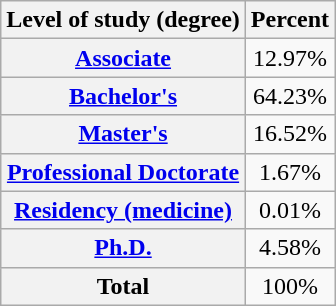<table class="wikitable" style="text-align:center">
<tr>
<th>Level of study (degree)</th>
<th>Percent</th>
</tr>
<tr>
<th><a href='#'>Associate</a></th>
<td>12.97%</td>
</tr>
<tr>
<th><a href='#'>Bachelor's</a></th>
<td>64.23%</td>
</tr>
<tr>
<th><a href='#'>Master's</a></th>
<td>16.52%</td>
</tr>
<tr>
<th><a href='#'>Professional Doctorate</a></th>
<td>1.67%</td>
</tr>
<tr>
<th><a href='#'>Residency (medicine)</a></th>
<td>0.01%</td>
</tr>
<tr>
<th><a href='#'>Ph.D.</a></th>
<td>4.58%</td>
</tr>
<tr>
<th>Total</th>
<td>100%</td>
</tr>
</table>
